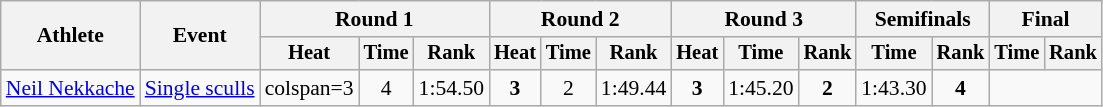<table class="wikitable" style="font-size:90%">
<tr>
<th rowspan="2">Athlete</th>
<th rowspan="2">Event</th>
<th colspan="3">Round 1</th>
<th colspan="3">Round 2</th>
<th colspan="3">Round 3</th>
<th colspan="2">Semifinals</th>
<th colspan="2">Final</th>
</tr>
<tr style="font-size:95%">
<th>Heat</th>
<th>Time</th>
<th>Rank</th>
<th>Heat</th>
<th>Time</th>
<th>Rank</th>
<th>Heat</th>
<th>Time</th>
<th>Rank</th>
<th>Time</th>
<th>Rank</th>
<th>Time</th>
<th>Rank</th>
</tr>
<tr align=center>
<td align=left><a href='#'>Neil Nekkache</a></td>
<td align=left><a href='#'>Single sculls</a></td>
<td>colspan=3 </td>
<td>4</td>
<td>1:54.50</td>
<td><strong>3</strong></td>
<td>2</td>
<td>1:49.44</td>
<td><strong>3</strong></td>
<td>1:45.20</td>
<td><strong>2</strong></td>
<td>1:43.30</td>
<td><strong>4</strong></td>
</tr>
</table>
